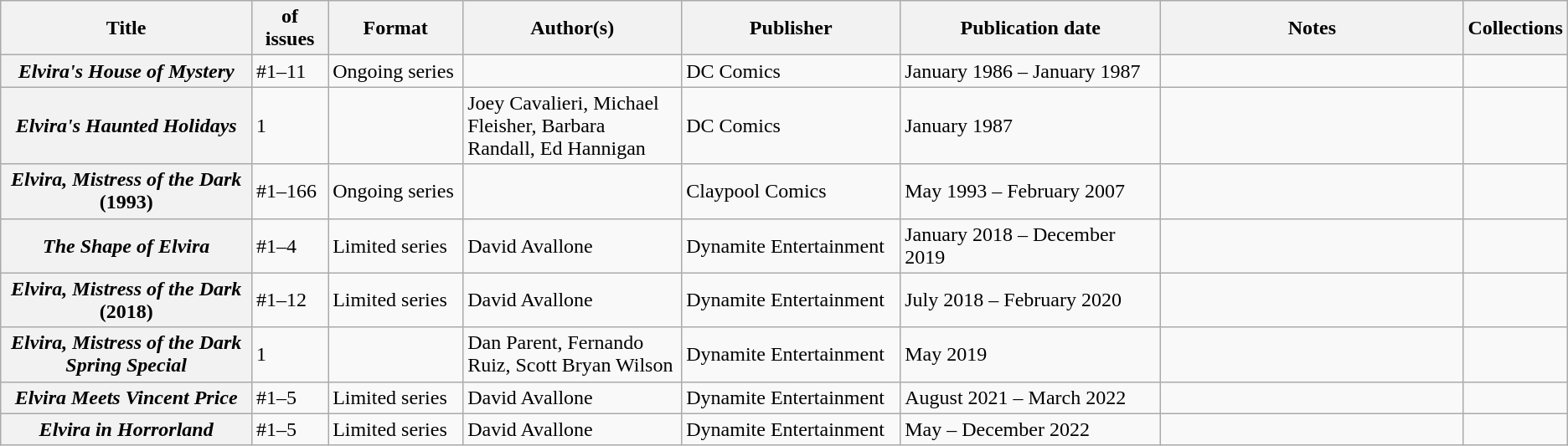<table class="wikitable">
<tr>
<th>Title</th>
<th style="width:40pt"> of issues</th>
<th style="width:75pt">Format</th>
<th style="width:125pt">Author(s)</th>
<th style="width:125pt">Publisher</th>
<th style="width:150pt">Publication date</th>
<th style="width:175pt">Notes</th>
<th>Collections</th>
</tr>
<tr>
<th><em>Elvira's House of Mystery</em></th>
<td>#1–11</td>
<td>Ongoing series</td>
<td></td>
<td>DC Comics</td>
<td>January 1986 – January 1987</td>
<td></td>
<td></td>
</tr>
<tr>
<th><em>Elvira's Haunted Holidays</em></th>
<td>1</td>
<td></td>
<td>Joey Cavalieri, Michael Fleisher, Barbara Randall, Ed Hannigan</td>
<td>DC Comics</td>
<td>January 1987</td>
<td></td>
<td></td>
</tr>
<tr>
<th><em>Elvira, Mistress of the Dark</em> (1993)</th>
<td>#1–166</td>
<td>Ongoing series</td>
<td></td>
<td>Claypool Comics</td>
<td>May 1993 – February 2007</td>
<td></td>
<td></td>
</tr>
<tr>
<th><em>The Shape of Elvira</em></th>
<td>#1–4</td>
<td>Limited series</td>
<td>David Avallone</td>
<td>Dynamite Entertainment</td>
<td>January 2018 – December 2019</td>
<td></td>
<td></td>
</tr>
<tr>
<th><em>Elvira, Mistress of the Dark</em> (2018)</th>
<td>#1–12</td>
<td>Limited series</td>
<td>David Avallone</td>
<td>Dynamite Entertainment</td>
<td>July 2018 – February 2020</td>
<td></td>
<td></td>
</tr>
<tr>
<th><em>Elvira, Mistress of the Dark Spring Special</em></th>
<td>1</td>
<td></td>
<td>Dan Parent, Fernando Ruiz, Scott Bryan Wilson</td>
<td>Dynamite Entertainment</td>
<td>May 2019</td>
<td></td>
<td></td>
</tr>
<tr>
<th><em>Elvira Meets Vincent Price</em></th>
<td>#1–5</td>
<td>Limited series</td>
<td>David Avallone</td>
<td>Dynamite Entertainment</td>
<td>August 2021 – March 2022</td>
<td></td>
<td></td>
</tr>
<tr>
<th><em>Elvira in Horrorland</em></th>
<td>#1–5</td>
<td>Limited series</td>
<td>David Avallone</td>
<td>Dynamite Entertainment</td>
<td>May – December 2022</td>
<td></td>
<td></td>
</tr>
</table>
